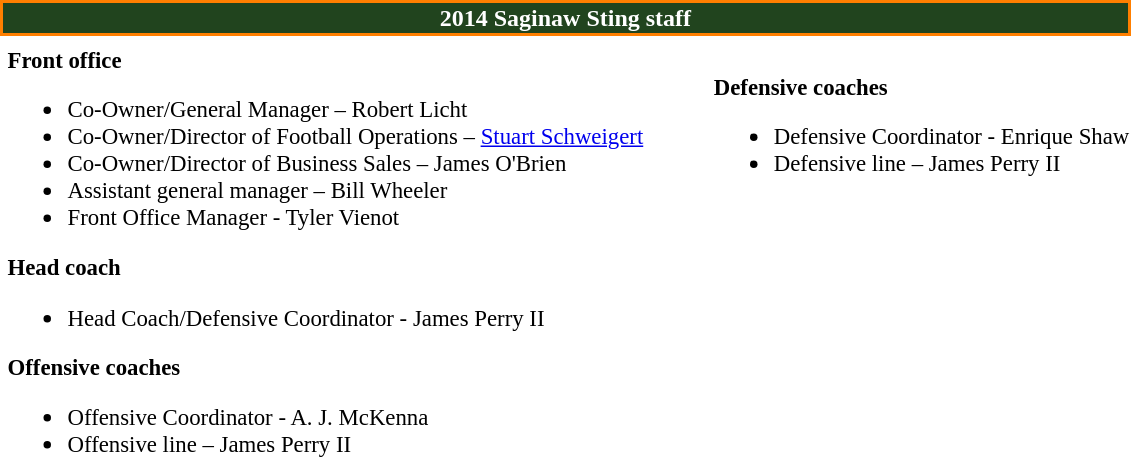<table class="toccolours" style="text-align: left;">
<tr>
<th colspan="7" style="background:#21441E; color:white; text-align: center; border:2px solid #FF7F00;"><strong>2014 Saginaw Sting staff</strong></th>
</tr>
<tr>
<td colspan=7 align="right"></td>
</tr>
<tr>
<td valign="top"></td>
<td style="font-size: 95%;" valign="top"><strong>Front office</strong><br><ul><li>Co-Owner/General Manager – Robert Licht</li><li>Co-Owner/Director of Football Operations – <a href='#'>Stuart Schweigert</a></li><li>Co-Owner/Director of Business Sales – James O'Brien</li><li>Assistant general manager – Bill Wheeler</li><li>Front Office Manager - Tyler Vienot</li></ul><strong>Head coach</strong><ul><li>Head Coach/Defensive Coordinator - James Perry II</li></ul><strong>Offensive coaches</strong><ul><li>Offensive Coordinator - A. J. McKenna</li><li>Offensive line – James Perry II</li></ul></td>
<td width="35"> </td>
<td valign="top"></td>
<td style="font-size: 95%;" valign="top"><br><strong>Defensive coaches</strong><ul><li>Defensive Coordinator - Enrique Shaw</li><li>Defensive line – James Perry II</li></ul></td>
</tr>
</table>
